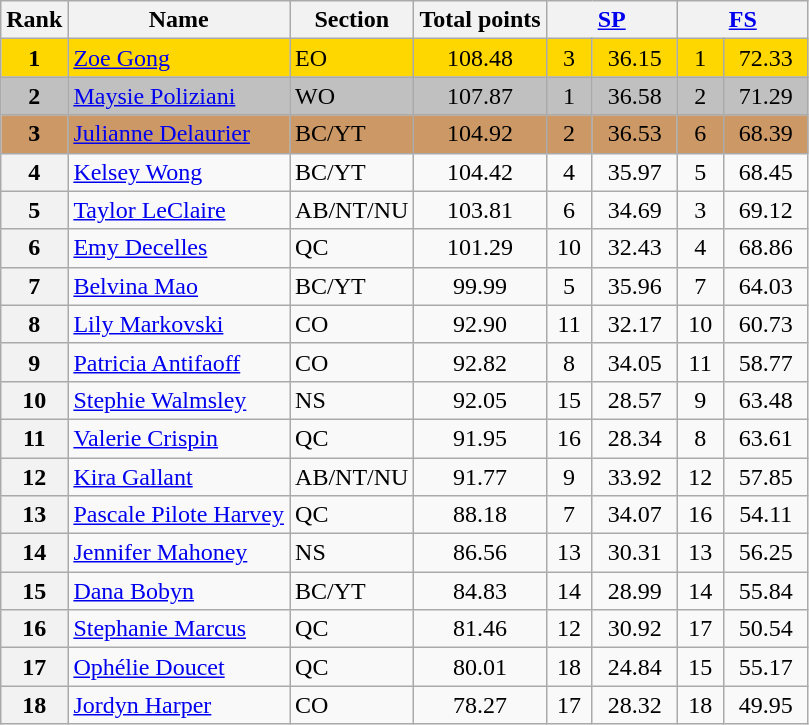<table class="wikitable sortable">
<tr>
<th>Rank</th>
<th>Name</th>
<th>Section</th>
<th>Total points</th>
<th colspan="2" width="80px"><a href='#'>SP</a></th>
<th colspan="2" width="80px"><a href='#'>FS</a></th>
</tr>
<tr bgcolor="gold">
<td align="center"><strong>1</strong></td>
<td><a href='#'>Zoe Gong</a></td>
<td>EO</td>
<td align="center">108.48</td>
<td align="center">3</td>
<td align="center">36.15</td>
<td align="center">1</td>
<td align="center">72.33</td>
</tr>
<tr bgcolor="silver">
<td align="center"><strong>2</strong></td>
<td><a href='#'>Maysie Poliziani</a></td>
<td>WO</td>
<td align="center">107.87</td>
<td align="center">1</td>
<td align="center">36.58</td>
<td align="center">2</td>
<td align="center">71.29</td>
</tr>
<tr bgcolor="cc9966">
<td align="center"><strong>3</strong></td>
<td><a href='#'>Julianne Delaurier</a></td>
<td>BC/YT</td>
<td align="center">104.92</td>
<td align="center">2</td>
<td align="center">36.53</td>
<td align="center">6</td>
<td align="center">68.39</td>
</tr>
<tr>
<th>4</th>
<td><a href='#'>Kelsey Wong</a></td>
<td>BC/YT</td>
<td align="center">104.42</td>
<td align="center">4</td>
<td align="center">35.97</td>
<td align="center">5</td>
<td align="center">68.45</td>
</tr>
<tr>
<th>5</th>
<td><a href='#'>Taylor LeClaire</a></td>
<td>AB/NT/NU</td>
<td align="center">103.81</td>
<td align="center">6</td>
<td align="center">34.69</td>
<td align="center">3</td>
<td align="center">69.12</td>
</tr>
<tr>
<th>6</th>
<td><a href='#'>Emy Decelles</a></td>
<td>QC</td>
<td align="center">101.29</td>
<td align="center">10</td>
<td align="center">32.43</td>
<td align="center">4</td>
<td align="center">68.86</td>
</tr>
<tr>
<th>7</th>
<td><a href='#'>Belvina Mao</a></td>
<td>BC/YT</td>
<td align="center">99.99</td>
<td align="center">5</td>
<td align="center">35.96</td>
<td align="center">7</td>
<td align="center">64.03</td>
</tr>
<tr>
<th>8</th>
<td><a href='#'>Lily Markovski</a></td>
<td>CO</td>
<td align="center">92.90</td>
<td align="center">11</td>
<td align="center">32.17</td>
<td align="center">10</td>
<td align="center">60.73</td>
</tr>
<tr>
<th>9</th>
<td><a href='#'>Patricia Antifaoff</a></td>
<td>CO</td>
<td align="center">92.82</td>
<td align="center">8</td>
<td align="center">34.05</td>
<td align="center">11</td>
<td align="center">58.77</td>
</tr>
<tr>
<th>10</th>
<td><a href='#'>Stephie Walmsley</a></td>
<td>NS</td>
<td align="center">92.05</td>
<td align="center">15</td>
<td align="center">28.57</td>
<td align="center">9</td>
<td align="center">63.48</td>
</tr>
<tr>
<th>11</th>
<td><a href='#'>Valerie Crispin</a></td>
<td>QC</td>
<td align="center">91.95</td>
<td align="center">16</td>
<td align="center">28.34</td>
<td align="center">8</td>
<td align="center">63.61</td>
</tr>
<tr>
<th>12</th>
<td><a href='#'>Kira Gallant</a></td>
<td>AB/NT/NU</td>
<td align="center">91.77</td>
<td align="center">9</td>
<td align="center">33.92</td>
<td align="center">12</td>
<td align="center">57.85</td>
</tr>
<tr>
<th>13</th>
<td><a href='#'>Pascale Pilote Harvey</a></td>
<td>QC</td>
<td align="center">88.18</td>
<td align="center">7</td>
<td align="center">34.07</td>
<td align="center">16</td>
<td align="center">54.11</td>
</tr>
<tr>
<th>14</th>
<td><a href='#'>Jennifer Mahoney</a></td>
<td>NS</td>
<td align="center">86.56</td>
<td align="center">13</td>
<td align="center">30.31</td>
<td align="center">13</td>
<td align="center">56.25</td>
</tr>
<tr>
<th>15</th>
<td><a href='#'>Dana Bobyn</a></td>
<td>BC/YT</td>
<td align="center">84.83</td>
<td align="center">14</td>
<td align="center">28.99</td>
<td align="center">14</td>
<td align="center">55.84</td>
</tr>
<tr>
<th>16</th>
<td><a href='#'>Stephanie Marcus</a></td>
<td>QC</td>
<td align="center">81.46</td>
<td align="center">12</td>
<td align="center">30.92</td>
<td align="center">17</td>
<td align="center">50.54</td>
</tr>
<tr>
<th>17</th>
<td><a href='#'>Ophélie Doucet</a></td>
<td>QC</td>
<td align="center">80.01</td>
<td align="center">18</td>
<td align="center">24.84</td>
<td align="center">15</td>
<td align="center">55.17</td>
</tr>
<tr>
<th>18</th>
<td><a href='#'>Jordyn Harper</a></td>
<td>CO</td>
<td align="center">78.27</td>
<td align="center">17</td>
<td align="center">28.32</td>
<td align="center">18</td>
<td align="center">49.95</td>
</tr>
</table>
